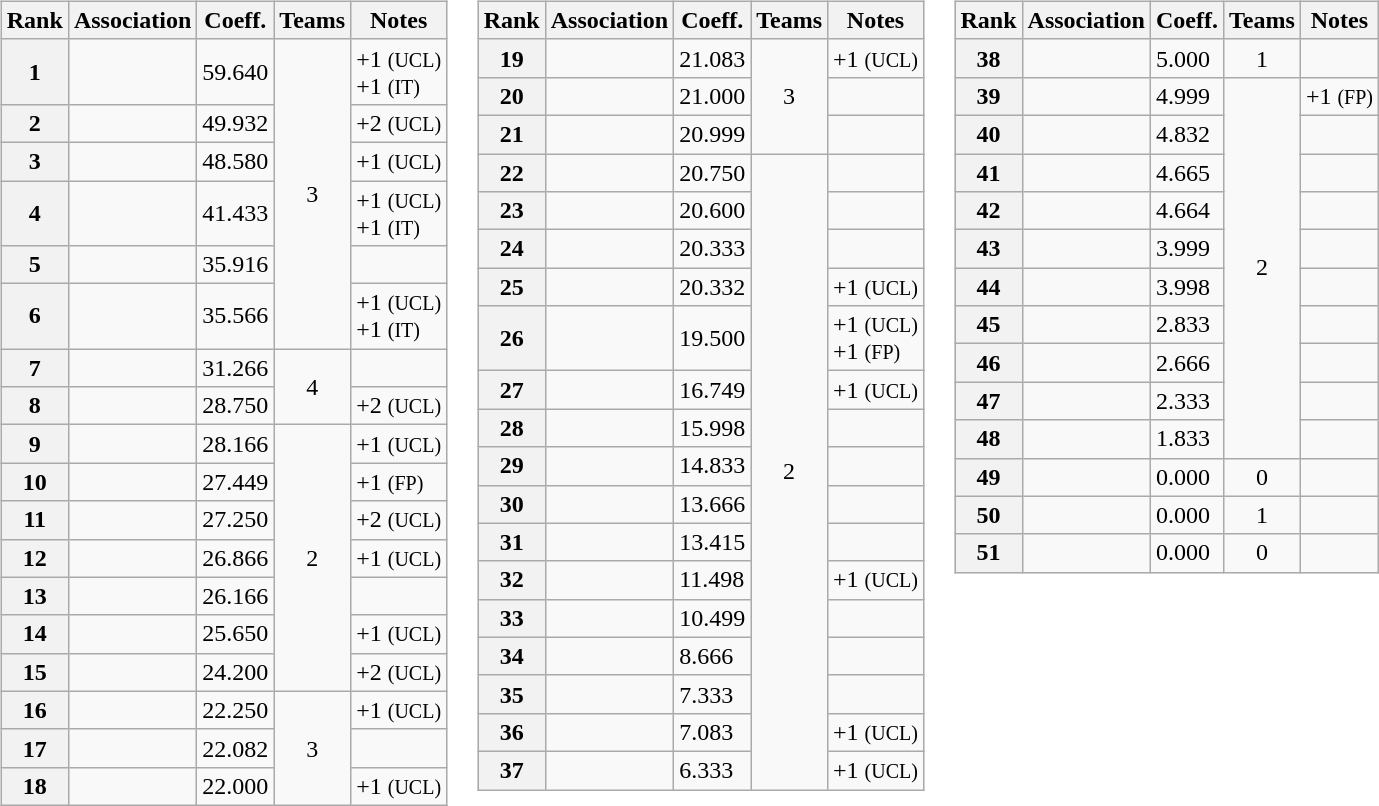<table>
<tr valign=top width=100%>
<td><br><table class="wikitable">
<tr>
<th>Rank</th>
<th>Association</th>
<th>Coeff.</th>
<th>Teams</th>
<th>Notes</th>
</tr>
<tr>
<th>1</th>
<td></td>
<td>59.640</td>
<td style="text-align: center;" rowspan="6">3</td>
<td>+1 <small>(UCL)</small><br>+1 <small>(IT)</small></td>
</tr>
<tr>
<th>2</th>
<td></td>
<td>49.932</td>
<td>+2 <small>(UCL)</small></td>
</tr>
<tr>
<th>3</th>
<td></td>
<td>48.580</td>
<td>+1 <small>(UCL)</small></td>
</tr>
<tr>
<th>4</th>
<td></td>
<td>41.433</td>
<td>+1 <small>(UCL)</small><br>+1 <small>(IT)</small></td>
</tr>
<tr>
<th>5</th>
<td></td>
<td>35.916</td>
<td></td>
</tr>
<tr>
<th>6</th>
<td></td>
<td>35.566</td>
<td>+1 <small>(UCL)</small><br>+1 <small>(IT)</small></td>
</tr>
<tr>
<th>7</th>
<td></td>
<td>31.266</td>
<td style="text-align: center;" rowspan="2">4</td>
<td></td>
</tr>
<tr>
<th>8</th>
<td></td>
<td>28.750</td>
<td>+2 <small>(UCL)</small></td>
</tr>
<tr>
<th>9</th>
<td></td>
<td>28.166</td>
<td style="text-align: center;" rowspan="7">2</td>
<td>+1 <small>(UCL)</small></td>
</tr>
<tr>
<th>10</th>
<td></td>
<td>27.449</td>
<td>+1 <small>(FP)</small></td>
</tr>
<tr>
<th>11</th>
<td></td>
<td>27.250</td>
<td>+2 <small>(UCL)</small></td>
</tr>
<tr>
<th>12</th>
<td></td>
<td>26.866</td>
<td>+1 <small>(UCL)</small></td>
</tr>
<tr>
<th>13</th>
<td></td>
<td>26.166</td>
<td></td>
</tr>
<tr>
<th>14</th>
<td></td>
<td>25.650</td>
<td>+1 <small>(UCL)</small></td>
</tr>
<tr>
<th>15</th>
<td></td>
<td>24.200</td>
<td>+2 <small>(UCL)</small></td>
</tr>
<tr>
<th>16</th>
<td></td>
<td>22.250</td>
<td style="text-align: center;" rowspan="3">3</td>
<td>+1 <small>(UCL)</small></td>
</tr>
<tr>
<th>17</th>
<td></td>
<td>22.082</td>
<td></td>
</tr>
<tr>
<th>18</th>
<td></td>
<td>22.000</td>
<td>+1 <small>(UCL)</small></td>
</tr>
</table>
</td>
<td><br><table class="wikitable">
<tr>
<th>Rank</th>
<th>Association</th>
<th>Coeff.</th>
<th>Teams</th>
<th>Notes</th>
</tr>
<tr>
<th>19</th>
<td></td>
<td>21.083</td>
<td style="text-align: center;" rowspan="3">3</td>
<td>+1 <small>(UCL)</small></td>
</tr>
<tr>
<th>20</th>
<td></td>
<td>21.000</td>
<td></td>
</tr>
<tr>
<th>21</th>
<td></td>
<td>20.999</td>
<td></td>
</tr>
<tr>
<th>22</th>
<td></td>
<td>20.750</td>
<td style="text-align: center;" rowspan="16">2</td>
<td></td>
</tr>
<tr>
<th>23</th>
<td></td>
<td>20.600</td>
<td></td>
</tr>
<tr>
<th>24</th>
<td></td>
<td>20.333</td>
<td></td>
</tr>
<tr>
<th>25</th>
<td></td>
<td>20.332</td>
<td>+1 <small>(UCL)</small></td>
</tr>
<tr>
<th>26</th>
<td></td>
<td>19.500</td>
<td>+1 <small>(UCL)</small><br>+1 <small>(FP)</small></td>
</tr>
<tr>
<th>27</th>
<td></td>
<td>16.749</td>
<td>+1 <small>(UCL)</small></td>
</tr>
<tr>
<th>28</th>
<td></td>
<td>15.998</td>
<td></td>
</tr>
<tr>
<th>29</th>
<td></td>
<td>14.833</td>
<td></td>
</tr>
<tr>
<th>30</th>
<td></td>
<td>13.666</td>
<td></td>
</tr>
<tr>
<th>31</th>
<td></td>
<td>13.415</td>
<td></td>
</tr>
<tr>
<th>32</th>
<td></td>
<td>11.498</td>
<td>+1 <small>(UCL)</small></td>
</tr>
<tr>
<th>33</th>
<td></td>
<td>10.499</td>
<td></td>
</tr>
<tr>
<th>34</th>
<td></td>
<td>8.666</td>
<td></td>
</tr>
<tr>
<th>35</th>
<td></td>
<td>7.333</td>
<td></td>
</tr>
<tr>
<th>36</th>
<td></td>
<td>7.083</td>
<td>+1 <small>(UCL)</small></td>
</tr>
<tr>
<th>37</th>
<td></td>
<td>6.333</td>
<td>+1 <small>(UCL)</small></td>
</tr>
</table>
</td>
<td><br><table class="wikitable">
<tr>
<th>Rank</th>
<th>Association</th>
<th>Coeff.</th>
<th>Teams</th>
<th>Notes</th>
</tr>
<tr>
<th>38</th>
<td></td>
<td>5.000</td>
<td style="text-align: center;" rowspan="1">1</td>
<td></td>
</tr>
<tr>
<th>39</th>
<td></td>
<td>4.999</td>
<td style="text-align: center;" rowspan="10">2</td>
<td>+1 <small>(FP)</small></td>
</tr>
<tr>
<th>40</th>
<td></td>
<td>4.832</td>
<td></td>
</tr>
<tr>
<th>41</th>
<td></td>
<td>4.665</td>
<td></td>
</tr>
<tr>
<th>42</th>
<td></td>
<td>4.664</td>
<td></td>
</tr>
<tr>
<th>43</th>
<td></td>
<td>3.999</td>
<td></td>
</tr>
<tr>
<th>44</th>
<td></td>
<td>3.998</td>
<td></td>
</tr>
<tr>
<th>45</th>
<td></td>
<td>2.833</td>
<td></td>
</tr>
<tr>
<th>46</th>
<td></td>
<td>2.666</td>
<td></td>
</tr>
<tr>
<th>47</th>
<td></td>
<td>2.333</td>
<td></td>
</tr>
<tr>
<th>48</th>
<td></td>
<td>1.833</td>
<td></td>
</tr>
<tr>
<th>49</th>
<td></td>
<td>0.000</td>
<td style="text-align: center;" rowspan="1">0</td>
<td></td>
</tr>
<tr>
<th>50</th>
<td></td>
<td>0.000</td>
<td style="text-align: center;" rowspan="1">1</td>
<td></td>
</tr>
<tr>
<th>51</th>
<td></td>
<td>0.000</td>
<td style="text-align: center;" rowspan="1">0</td>
<td></td>
</tr>
</table>
</td>
</tr>
</table>
